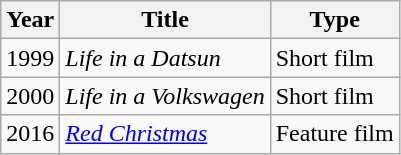<table class="wikitable">
<tr>
<th>Year</th>
<th>Title</th>
<th>Type</th>
</tr>
<tr>
<td>1999</td>
<td><em>Life in a Datsun</em></td>
<td>Short film</td>
</tr>
<tr>
<td>2000</td>
<td><em>Life in a Volkswagen</em></td>
<td>Short film</td>
</tr>
<tr>
<td>2016</td>
<td><em><a href='#'>Red Christmas</a></em></td>
<td>Feature film</td>
</tr>
</table>
